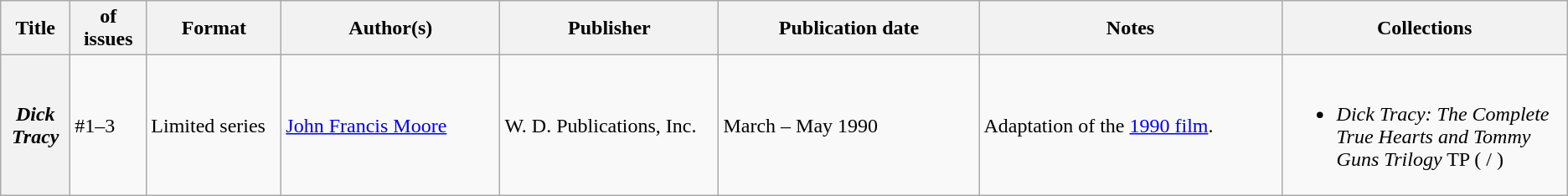<table class="wikitable">
<tr>
<th>Title</th>
<th style="width:40pt"> of issues</th>
<th style="width:75pt">Format</th>
<th style="width:125pt">Author(s)</th>
<th style="width:125pt">Publisher</th>
<th style="width:150pt">Publication date</th>
<th style="width:175pt">Notes</th>
<th>Collections</th>
</tr>
<tr>
<th><em>Dick Tracy</em></th>
<td>#1–3</td>
<td>Limited series</td>
<td><a href='#'>John Francis Moore</a></td>
<td>W. D. Publications, Inc.</td>
<td>March – May 1990</td>
<td>Adaptation of the <a href='#'>1990 film</a>.</td>
<td><br><ul><li><em>Dick Tracy: The Complete True Hearts and Tommy Guns Trilogy</em> TP ( / )</li></ul></td>
</tr>
</table>
